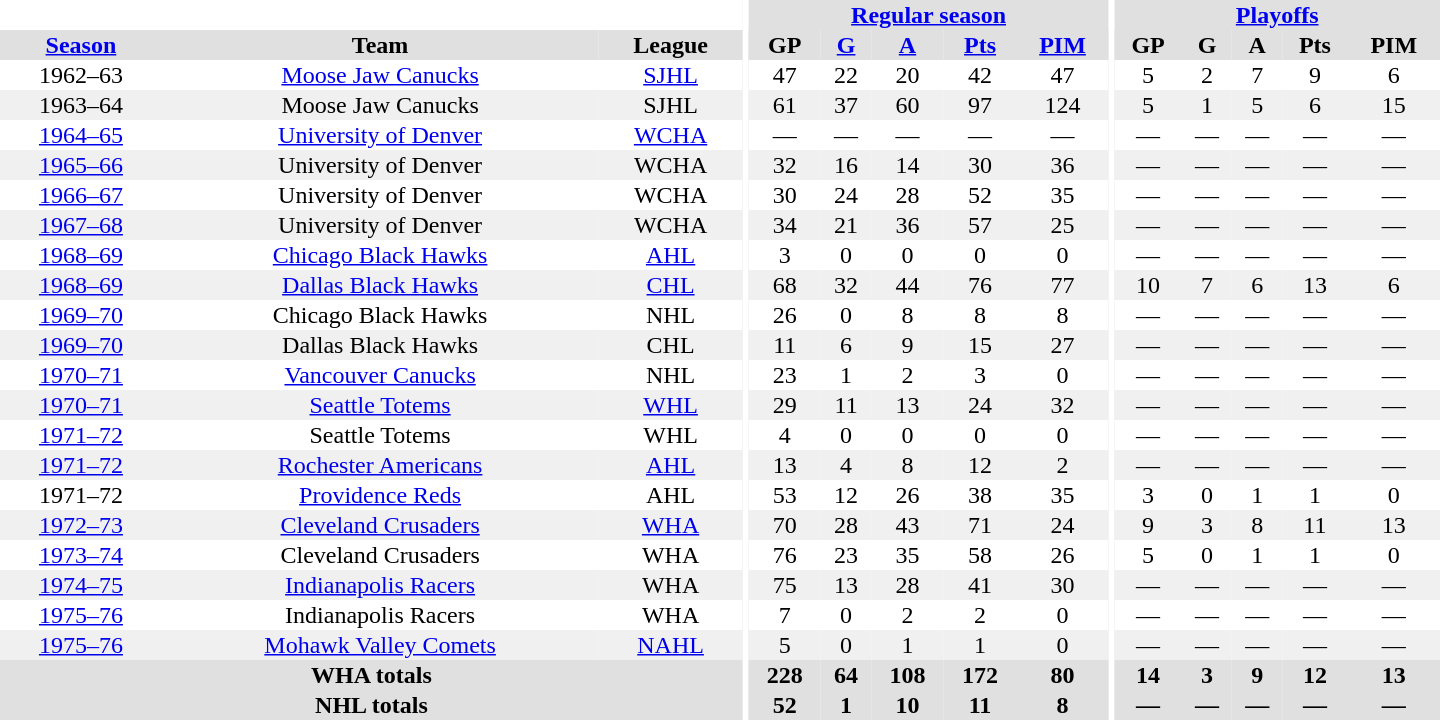<table border="0" cellpadding="1" cellspacing="0" style="text-align:center; width:60em">
<tr bgcolor="#e0e0e0">
<th colspan="3" bgcolor="#ffffff"></th>
<th rowspan="100" bgcolor="#ffffff"></th>
<th colspan="5"><a href='#'>Regular season</a></th>
<th rowspan="100" bgcolor="#ffffff"></th>
<th colspan="5"><a href='#'>Playoffs</a></th>
</tr>
<tr bgcolor="#e0e0e0">
<th><a href='#'>Season</a></th>
<th>Team</th>
<th>League</th>
<th>GP</th>
<th><a href='#'>G</a></th>
<th><a href='#'>A</a></th>
<th><a href='#'>Pts</a></th>
<th><a href='#'>PIM</a></th>
<th>GP</th>
<th>G</th>
<th>A</th>
<th>Pts</th>
<th>PIM</th>
</tr>
<tr>
<td>1962–63</td>
<td><a href='#'>Moose Jaw Canucks</a></td>
<td><a href='#'>SJHL</a></td>
<td>47</td>
<td>22</td>
<td>20</td>
<td>42</td>
<td>47</td>
<td>5</td>
<td>2</td>
<td>7</td>
<td>9</td>
<td>6</td>
</tr>
<tr bgcolor="#f0f0f0">
<td>1963–64</td>
<td>Moose Jaw Canucks</td>
<td>SJHL</td>
<td>61</td>
<td>37</td>
<td>60</td>
<td>97</td>
<td>124</td>
<td>5</td>
<td>1</td>
<td>5</td>
<td>6</td>
<td>15</td>
</tr>
<tr>
<td><a href='#'>1964–65</a></td>
<td><a href='#'>University of Denver</a></td>
<td><a href='#'>WCHA</a></td>
<td>—</td>
<td>—</td>
<td>—</td>
<td>—</td>
<td>—</td>
<td>—</td>
<td>—</td>
<td>—</td>
<td>—</td>
<td>—</td>
</tr>
<tr bgcolor="#f0f0f0">
<td><a href='#'>1965–66</a></td>
<td>University of Denver</td>
<td>WCHA</td>
<td>32</td>
<td>16</td>
<td>14</td>
<td>30</td>
<td>36</td>
<td>—</td>
<td>—</td>
<td>—</td>
<td>—</td>
<td>—</td>
</tr>
<tr>
<td><a href='#'>1966–67</a></td>
<td>University of Denver</td>
<td>WCHA</td>
<td>30</td>
<td>24</td>
<td>28</td>
<td>52</td>
<td>35</td>
<td>—</td>
<td>—</td>
<td>—</td>
<td>—</td>
<td>—</td>
</tr>
<tr bgcolor="#f0f0f0">
<td><a href='#'>1967–68</a></td>
<td>University of Denver</td>
<td>WCHA</td>
<td>34</td>
<td>21</td>
<td>36</td>
<td>57</td>
<td>25</td>
<td>—</td>
<td>—</td>
<td>—</td>
<td>—</td>
<td>—</td>
</tr>
<tr>
<td><a href='#'>1968–69</a></td>
<td><a href='#'>Chicago Black Hawks</a></td>
<td><a href='#'>AHL</a></td>
<td>3</td>
<td>0</td>
<td>0</td>
<td>0</td>
<td>0</td>
<td>—</td>
<td>—</td>
<td>—</td>
<td>—</td>
<td>—</td>
</tr>
<tr bgcolor="#f0f0f0">
<td><a href='#'>1968–69</a></td>
<td><a href='#'>Dallas Black Hawks</a></td>
<td><a href='#'>CHL</a></td>
<td>68</td>
<td>32</td>
<td>44</td>
<td>76</td>
<td>77</td>
<td>10</td>
<td>7</td>
<td>6</td>
<td>13</td>
<td>6</td>
</tr>
<tr>
<td><a href='#'>1969–70</a></td>
<td>Chicago Black Hawks</td>
<td>NHL</td>
<td>26</td>
<td>0</td>
<td>8</td>
<td>8</td>
<td>8</td>
<td>—</td>
<td>—</td>
<td>—</td>
<td>—</td>
<td>—</td>
</tr>
<tr bgcolor="#f0f0f0">
<td><a href='#'>1969–70</a></td>
<td>Dallas Black Hawks</td>
<td>CHL</td>
<td>11</td>
<td>6</td>
<td>9</td>
<td>15</td>
<td>27</td>
<td>—</td>
<td>—</td>
<td>—</td>
<td>—</td>
<td>—</td>
</tr>
<tr>
<td><a href='#'>1970–71</a></td>
<td><a href='#'>Vancouver Canucks</a></td>
<td>NHL</td>
<td>23</td>
<td>1</td>
<td>2</td>
<td>3</td>
<td>0</td>
<td>—</td>
<td>—</td>
<td>—</td>
<td>—</td>
<td>—</td>
</tr>
<tr bgcolor="#f0f0f0">
<td><a href='#'>1970–71</a></td>
<td><a href='#'>Seattle Totems</a></td>
<td><a href='#'>WHL</a></td>
<td>29</td>
<td>11</td>
<td>13</td>
<td>24</td>
<td>32</td>
<td>—</td>
<td>—</td>
<td>—</td>
<td>—</td>
<td>—</td>
</tr>
<tr>
<td><a href='#'>1971–72</a></td>
<td>Seattle Totems</td>
<td>WHL</td>
<td>4</td>
<td>0</td>
<td>0</td>
<td>0</td>
<td>0</td>
<td>—</td>
<td>—</td>
<td>—</td>
<td>—</td>
<td>—</td>
</tr>
<tr bgcolor="#f0f0f0">
<td><a href='#'>1971–72</a></td>
<td><a href='#'>Rochester Americans</a></td>
<td><a href='#'>AHL</a></td>
<td>13</td>
<td>4</td>
<td>8</td>
<td>12</td>
<td>2</td>
<td>—</td>
<td>—</td>
<td>—</td>
<td>—</td>
<td>—</td>
</tr>
<tr>
<td>1971–72</td>
<td><a href='#'>Providence Reds</a></td>
<td>AHL</td>
<td>53</td>
<td>12</td>
<td>26</td>
<td>38</td>
<td>35</td>
<td>3</td>
<td>0</td>
<td>1</td>
<td>1</td>
<td>0</td>
</tr>
<tr bgcolor="#f0f0f0">
<td><a href='#'>1972–73</a></td>
<td><a href='#'>Cleveland Crusaders</a></td>
<td><a href='#'>WHA</a></td>
<td>70</td>
<td>28</td>
<td>43</td>
<td>71</td>
<td>24</td>
<td>9</td>
<td>3</td>
<td>8</td>
<td>11</td>
<td>13</td>
</tr>
<tr>
<td><a href='#'>1973–74</a></td>
<td>Cleveland Crusaders</td>
<td>WHA</td>
<td>76</td>
<td>23</td>
<td>35</td>
<td>58</td>
<td>26</td>
<td>5</td>
<td>0</td>
<td>1</td>
<td>1</td>
<td>0</td>
</tr>
<tr bgcolor="#f0f0f0">
<td><a href='#'>1974–75</a></td>
<td><a href='#'>Indianapolis Racers</a></td>
<td>WHA</td>
<td>75</td>
<td>13</td>
<td>28</td>
<td>41</td>
<td>30</td>
<td>—</td>
<td>—</td>
<td>—</td>
<td>—</td>
<td>—</td>
</tr>
<tr>
<td><a href='#'>1975–76</a></td>
<td>Indianapolis Racers</td>
<td>WHA</td>
<td>7</td>
<td>0</td>
<td>2</td>
<td>2</td>
<td>0</td>
<td>—</td>
<td>—</td>
<td>—</td>
<td>—</td>
<td>—</td>
</tr>
<tr bgcolor="#f0f0f0">
<td><a href='#'>1975–76</a></td>
<td><a href='#'>Mohawk Valley Comets</a></td>
<td><a href='#'>NAHL</a></td>
<td>5</td>
<td>0</td>
<td>1</td>
<td>1</td>
<td>0</td>
<td>—</td>
<td>—</td>
<td>—</td>
<td>—</td>
<td>—</td>
</tr>
<tr bgcolor="#e0e0e0">
<th colspan="3">WHA totals</th>
<th>228</th>
<th>64</th>
<th>108</th>
<th>172</th>
<th>80</th>
<th>14</th>
<th>3</th>
<th>9</th>
<th>12</th>
<th>13</th>
</tr>
<tr bgcolor="#e0e0e0">
<th colspan="3">NHL totals</th>
<th>52</th>
<th>1</th>
<th>10</th>
<th>11</th>
<th>8</th>
<th>—</th>
<th>—</th>
<th>—</th>
<th>—</th>
<th>—</th>
</tr>
</table>
